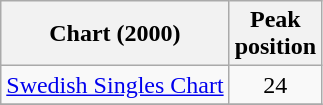<table class="wikitable sortable">
<tr>
<th>Chart (2000)</th>
<th>Peak<br>position</th>
</tr>
<tr>
<td><a href='#'>Swedish Singles Chart</a></td>
<td align="center">24</td>
</tr>
<tr>
</tr>
</table>
